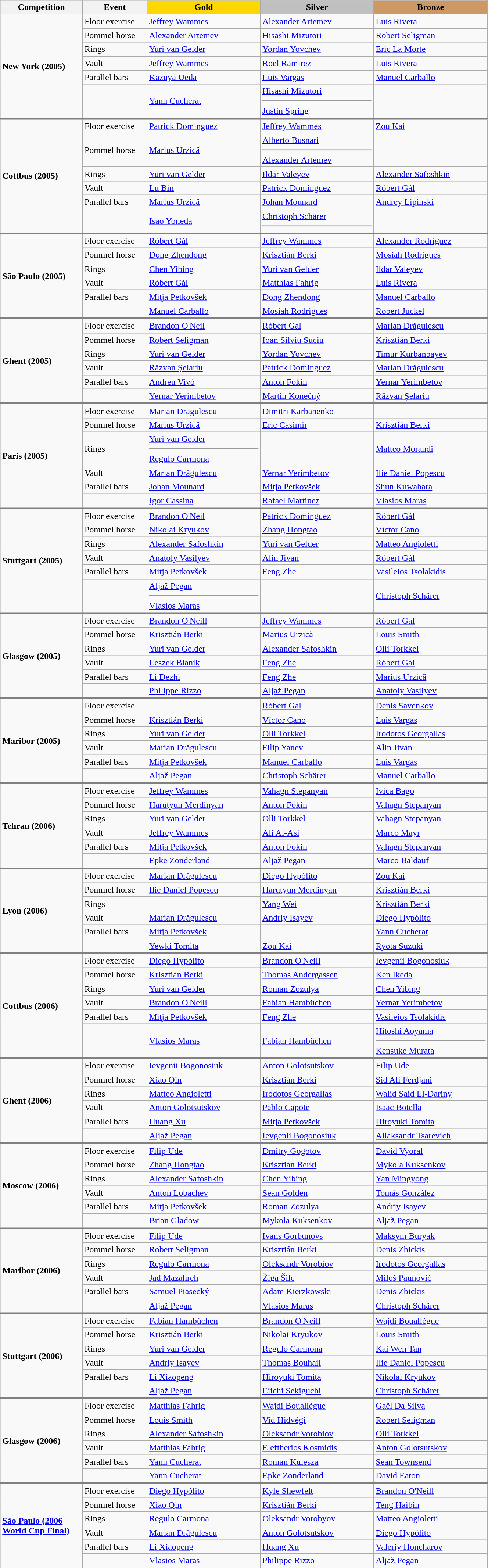<table class="wikitable" style="width:70%;">
<tr>
<th style="text-align:center; width:5%;">Competition</th>
<th style="text-align:center; width:5%;">Event</th>
<td style="text-align:center; width:10%; background:gold;"><strong>Gold</strong></td>
<td style="text-align:center; width:10%; background:silver;"><strong>Silver</strong></td>
<td style="text-align:center; width:10%; background:#c96;"><strong>Bronze</strong></td>
</tr>
<tr>
<td rowspan="6"><strong>New York (2005)</strong> </td>
<td>Floor exercise</td>
<td> <a href='#'>Jeffrey Wammes</a></td>
<td> <a href='#'>Alexander Artemev</a></td>
<td> <a href='#'>Luis Rivera</a></td>
</tr>
<tr>
<td>Pommel horse</td>
<td> <a href='#'>Alexander Artemev</a></td>
<td> <a href='#'>Hisashi Mizutori</a></td>
<td> <a href='#'>Robert Seligman</a></td>
</tr>
<tr>
<td>Rings</td>
<td> <a href='#'>Yuri van Gelder</a></td>
<td> <a href='#'>Yordan Yovchev</a></td>
<td> <a href='#'>Eric La Morte</a></td>
</tr>
<tr>
<td>Vault</td>
<td> <a href='#'>Jeffrey Wammes</a></td>
<td> <a href='#'>Roel Ramirez</a></td>
<td> <a href='#'>Luis Rivera</a></td>
</tr>
<tr>
<td>Parallel bars</td>
<td> <a href='#'>Kazuya Ueda</a></td>
<td> <a href='#'>Luis Vargas</a></td>
<td> <a href='#'>Manuel Carballo</a></td>
</tr>
<tr>
<td></td>
<td> <a href='#'>Yann Cucherat</a></td>
<td> <a href='#'>Hisashi Mizutori</a><hr> <a href='#'>Justin Spring</a></td>
<td></td>
</tr>
<tr style="border-top: 3px solid grey;">
<td rowspan="6"><strong>Cottbus (2005)</strong> </td>
<td>Floor exercise</td>
<td> <a href='#'>Patrick Dominguez</a></td>
<td> <a href='#'>Jeffrey Wammes</a></td>
<td> <a href='#'>Zou Kai</a></td>
</tr>
<tr>
<td>Pommel horse</td>
<td> <a href='#'>Marius Urzică</a></td>
<td> <a href='#'>Alberto Busnari</a><hr> <a href='#'>Alexander Artemev</a></td>
<td></td>
</tr>
<tr>
<td>Rings</td>
<td> <a href='#'>Yuri van Gelder</a></td>
<td> <a href='#'>Ildar Valeyev</a></td>
<td> <a href='#'>Alexander Safoshkin</a></td>
</tr>
<tr>
<td>Vault</td>
<td> <a href='#'>Lu Bin</a></td>
<td> <a href='#'>Patrick Dominguez</a></td>
<td> <a href='#'>Róbert Gál</a></td>
</tr>
<tr>
<td>Parallel bars</td>
<td> <a href='#'>Marius Urzică</a></td>
<td> <a href='#'>Johan Mounard</a></td>
<td> <a href='#'>Andrey Lipinski</a></td>
</tr>
<tr>
<td></td>
<td> <a href='#'>Isao Yoneda</a></td>
<td> <a href='#'>Christoph Schärer</a><hr></td>
<td></td>
</tr>
<tr style="border-top: 3px solid grey;">
<td rowspan="6"><strong>São Paulo (2005)</strong> </td>
<td>Floor exercise</td>
<td> <a href='#'>Róbert Gál</a></td>
<td> <a href='#'>Jeffrey Wammes</a></td>
<td> <a href='#'>Alexander Rodríguez</a></td>
</tr>
<tr>
<td>Pommel horse</td>
<td> <a href='#'>Dong Zhendong</a></td>
<td> <a href='#'>Krisztián Berki</a></td>
<td> <a href='#'>Mosiah Rodrigues</a></td>
</tr>
<tr>
<td>Rings</td>
<td> <a href='#'>Chen Yibing</a></td>
<td> <a href='#'>Yuri van Gelder</a></td>
<td> <a href='#'>Ildar Valeyev</a></td>
</tr>
<tr>
<td>Vault</td>
<td> <a href='#'>Róbert Gál</a></td>
<td> <a href='#'>Matthias Fahrig</a></td>
<td> <a href='#'>Luis Rivera</a></td>
</tr>
<tr>
<td>Parallel bars</td>
<td> <a href='#'>Mitja Petkovšek</a></td>
<td> <a href='#'>Dong Zhendong</a></td>
<td> <a href='#'>Manuel Carballo</a></td>
</tr>
<tr>
<td></td>
<td> <a href='#'>Manuel Carballo</a></td>
<td> <a href='#'>Mosiah Rodrigues</a></td>
<td> <a href='#'>Robert Juckel</a></td>
</tr>
<tr style="border-top: 3px solid grey;">
<td rowspan="6"><strong>Ghent (2005)</strong> </td>
<td>Floor exercise</td>
<td> <a href='#'>Brandon O'Neil</a></td>
<td> <a href='#'>Róbert Gál</a></td>
<td> <a href='#'>Marian Drăgulescu</a></td>
</tr>
<tr>
<td>Pommel horse</td>
<td> <a href='#'>Robert Seligman</a></td>
<td> <a href='#'>Ioan Silviu Suciu</a></td>
<td> <a href='#'>Krisztián Berki</a></td>
</tr>
<tr>
<td>Rings</td>
<td> <a href='#'>Yuri van Gelder</a></td>
<td> <a href='#'>Yordan Yovchev</a></td>
<td> <a href='#'>Timur Kurbanbayev</a></td>
</tr>
<tr>
<td>Vault</td>
<td> <a href='#'>Răzvan Șelariu</a></td>
<td> <a href='#'>Patrick Dominguez</a></td>
<td> <a href='#'>Marian Drăgulescu</a></td>
</tr>
<tr>
<td>Parallel bars</td>
<td> <a href='#'>Andreu Vivó</a></td>
<td> <a href='#'>Anton Fokin</a></td>
<td> <a href='#'>Yernar Yerimbetov</a></td>
</tr>
<tr>
<td></td>
<td> <a href='#'>Yernar Yerimbetov</a></td>
<td> <a href='#'>Martin Konečný</a></td>
<td> <a href='#'>Răzvan Șelariu</a></td>
</tr>
<tr style="border-top: 3px solid grey;">
<td rowspan="6"><strong>Paris (2005)</strong> </td>
<td>Floor exercise</td>
<td> <a href='#'>Marian Drăgulescu</a></td>
<td> <a href='#'>Dimitri Karbanenko</a></td>
<td></td>
</tr>
<tr>
<td>Pommel horse</td>
<td> <a href='#'>Marius Urzică</a></td>
<td> <a href='#'>Eric Casimir</a></td>
<td> <a href='#'>Krisztián Berki</a></td>
</tr>
<tr>
<td>Rings</td>
<td> <a href='#'>Yuri van Gelder</a><hr> <a href='#'>Regulo Carmona</a></td>
<td></td>
<td> <a href='#'>Matteo Morandi</a></td>
</tr>
<tr>
<td>Vault</td>
<td> <a href='#'>Marian Drăgulescu</a></td>
<td> <a href='#'>Yernar Yerimbetov</a></td>
<td> <a href='#'>Ilie Daniel Popescu</a></td>
</tr>
<tr>
<td>Parallel bars</td>
<td> <a href='#'>Johan Mounard</a></td>
<td> <a href='#'>Mitja Petkovšek</a></td>
<td> <a href='#'>Shun Kuwahara</a></td>
</tr>
<tr>
<td></td>
<td> <a href='#'>Igor Cassina</a></td>
<td> <a href='#'>Rafael Martínez</a></td>
<td> <a href='#'>Vlasios Maras</a></td>
</tr>
<tr style="border-top: 3px solid grey;">
<td rowspan="6"><strong>Stuttgart (2005)</strong> </td>
<td>Floor exercise</td>
<td> <a href='#'>Brandon O'Neil</a></td>
<td> <a href='#'>Patrick Dominguez</a></td>
<td> <a href='#'>Róbert Gál</a></td>
</tr>
<tr>
<td>Pommel horse</td>
<td> <a href='#'>Nikolai Kryukov</a></td>
<td> <a href='#'>Zhang Hongtao</a></td>
<td> <a href='#'>Víctor Cano</a></td>
</tr>
<tr>
<td>Rings</td>
<td> <a href='#'>Alexander Safoshkin</a></td>
<td> <a href='#'>Yuri van Gelder</a></td>
<td> <a href='#'>Matteo Angioletti</a></td>
</tr>
<tr>
<td>Vault</td>
<td> <a href='#'>Anatoly Vasilyev</a></td>
<td> <a href='#'>Alin Jivan</a></td>
<td> <a href='#'>Róbert Gál</a></td>
</tr>
<tr>
<td>Parallel bars</td>
<td> <a href='#'>Mitja Petkovšek</a></td>
<td> <a href='#'>Feng Zhe</a></td>
<td> <a href='#'>Vasileios Tsolakidis</a></td>
</tr>
<tr>
<td></td>
<td> <a href='#'>Aljaž Pegan</a><hr> <a href='#'>Vlasios Maras</a></td>
<td></td>
<td> <a href='#'>Christoph Schärer</a></td>
</tr>
<tr style="border-top: 3px solid grey;">
<td rowspan="6"><strong>Glasgow (2005)</strong> </td>
<td>Floor exercise</td>
<td> <a href='#'>Brandon O'Neill</a></td>
<td> <a href='#'>Jeffrey Wammes</a></td>
<td> <a href='#'>Róbert Gál</a></td>
</tr>
<tr>
<td>Pommel horse</td>
<td> <a href='#'>Krisztián Berki</a></td>
<td> <a href='#'>Marius Urzică</a></td>
<td> <a href='#'>Louis Smith</a></td>
</tr>
<tr>
<td>Rings</td>
<td> <a href='#'>Yuri van Gelder</a></td>
<td> <a href='#'>Alexander Safoshkin</a></td>
<td> <a href='#'>Olli Torkkel</a></td>
</tr>
<tr>
<td>Vault</td>
<td> <a href='#'>Leszek Blanik</a></td>
<td> <a href='#'>Feng Zhe</a></td>
<td> <a href='#'>Róbert Gál</a></td>
</tr>
<tr>
<td>Parallel bars</td>
<td> <a href='#'>Li Dezhi</a></td>
<td> <a href='#'>Feng Zhe</a></td>
<td> <a href='#'>Marius Urzică</a></td>
</tr>
<tr>
<td></td>
<td> <a href='#'>Philippe Rizzo</a></td>
<td> <a href='#'>Aljaž Pegan</a></td>
<td> <a href='#'>Anatoly Vasilyev</a></td>
</tr>
<tr style="border-top: 3px solid grey;">
<td rowspan="6"><strong>Maribor (2005)</strong> </td>
<td>Floor exercise</td>
<td></td>
<td> <a href='#'>Róbert Gál</a></td>
<td> <a href='#'>Denis Savenkov</a></td>
</tr>
<tr>
<td>Pommel horse</td>
<td> <a href='#'>Krisztián Berki</a></td>
<td> <a href='#'>Víctor Cano</a></td>
<td> <a href='#'>Luis Vargas</a></td>
</tr>
<tr>
<td>Rings</td>
<td> <a href='#'>Yuri van Gelder</a></td>
<td> <a href='#'>Olli Torkkel</a></td>
<td> <a href='#'>Irodotos Georgallas</a></td>
</tr>
<tr>
<td>Vault</td>
<td> <a href='#'>Marian Drăgulescu</a></td>
<td> <a href='#'>Filip Yanev</a></td>
<td> <a href='#'>Alin Jivan</a></td>
</tr>
<tr>
<td>Parallel bars</td>
<td> <a href='#'>Mitja Petkovšek</a></td>
<td> <a href='#'>Manuel Carballo</a></td>
<td> <a href='#'>Luis Vargas</a></td>
</tr>
<tr>
<td></td>
<td> <a href='#'>Aljaž Pegan</a></td>
<td> <a href='#'>Christoph Schärer</a></td>
<td> <a href='#'>Manuel Carballo</a></td>
</tr>
<tr style="border-top: 3px solid grey;">
<td rowspan="6"><strong>Tehran (2006)</strong> </td>
<td>Floor exercise</td>
<td> <a href='#'>Jeffrey Wammes</a></td>
<td> <a href='#'>Vahagn Stepanyan</a></td>
<td> <a href='#'>Ivica Bago</a></td>
</tr>
<tr>
<td>Pommel horse</td>
<td> <a href='#'>Harutyun Merdinyan</a></td>
<td> <a href='#'>Anton Fokin</a></td>
<td> <a href='#'>Vahagn Stepanyan</a></td>
</tr>
<tr>
<td>Rings</td>
<td> <a href='#'>Yuri van Gelder</a></td>
<td> <a href='#'>Olli Torkkel</a></td>
<td> <a href='#'>Vahagn Stepanyan</a></td>
</tr>
<tr>
<td>Vault</td>
<td> <a href='#'>Jeffrey Wammes</a></td>
<td> <a href='#'>Ali Al-Asi</a></td>
<td> <a href='#'>Marco Mayr</a></td>
</tr>
<tr>
<td>Parallel bars</td>
<td> <a href='#'>Mitja Petkovšek</a></td>
<td> <a href='#'>Anton Fokin</a></td>
<td> <a href='#'>Vahagn Stepanyan</a></td>
</tr>
<tr>
<td></td>
<td> <a href='#'>Epke Zonderland</a></td>
<td> <a href='#'>Aljaž Pegan</a></td>
<td> <a href='#'>Marco Baldauf</a></td>
</tr>
<tr style="border-top: 3px solid grey;">
<td rowspan="6"><strong>Lyon (2006)</strong> </td>
<td>Floor exercise</td>
<td> <a href='#'>Marian Drăgulescu</a></td>
<td> <a href='#'>Diego Hypólito</a></td>
<td> <a href='#'>Zou Kai</a></td>
</tr>
<tr>
<td>Pommel horse</td>
<td> <a href='#'>Ilie Daniel Popescu</a></td>
<td> <a href='#'>Harutyun Merdinyan</a></td>
<td> <a href='#'>Krisztián Berki</a></td>
</tr>
<tr>
<td>Rings</td>
<td></td>
<td> <a href='#'>Yang Wei</a></td>
<td> <a href='#'>Krisztián Berki</a></td>
</tr>
<tr>
<td>Vault</td>
<td> <a href='#'>Marian Drăgulescu</a></td>
<td> <a href='#'>Andriy Isayev</a></td>
<td> <a href='#'>Diego Hypólito</a></td>
</tr>
<tr>
<td>Parallel bars</td>
<td> <a href='#'>Mitja Petkovšek</a></td>
<td></td>
<td> <a href='#'>Yann Cucherat</a></td>
</tr>
<tr>
<td></td>
<td> <a href='#'>Yewki Tomita</a></td>
<td> <a href='#'>Zou Kai</a></td>
<td> <a href='#'>Ryota Suzuki</a></td>
</tr>
<tr style="border-top: 3px solid grey;">
<td rowspan="6"><strong>Cottbus (2006)</strong> </td>
<td>Floor exercise</td>
<td> <a href='#'>Diego Hypólito</a></td>
<td> <a href='#'>Brandon O'Neill</a></td>
<td> <a href='#'>Ievgenii Bogonosiuk</a></td>
</tr>
<tr>
<td>Pommel horse</td>
<td> <a href='#'>Krisztián Berki</a></td>
<td> <a href='#'>Thomas Andergassen</a></td>
<td> <a href='#'>Ken Ikeda</a></td>
</tr>
<tr>
<td>Rings</td>
<td> <a href='#'>Yuri van Gelder</a></td>
<td> <a href='#'>Roman Zozulya</a></td>
<td> <a href='#'>Chen Yibing</a></td>
</tr>
<tr>
<td>Vault</td>
<td> <a href='#'>Brandon O'Neill</a></td>
<td> <a href='#'>Fabian Hambüchen</a></td>
<td> <a href='#'>Yernar Yerimbetov</a></td>
</tr>
<tr>
<td>Parallel bars</td>
<td> <a href='#'>Mitja Petkovšek</a></td>
<td> <a href='#'>Feng Zhe</a></td>
<td> <a href='#'>Vasileios Tsolakidis</a></td>
</tr>
<tr>
<td></td>
<td> <a href='#'>Vlasios Maras</a></td>
<td> <a href='#'>Fabian Hambüchen</a></td>
<td> <a href='#'>Hitoshi Aoyama</a><hr> <a href='#'>Kensuke Murata</a></td>
</tr>
<tr style="border-top: 3px solid grey;">
<td rowspan="6"><strong>Ghent (2006)</strong> </td>
<td>Floor exercise</td>
<td> <a href='#'>Ievgenii Bogonosiuk</a></td>
<td> <a href='#'>Anton Golotsutskov</a></td>
<td> <a href='#'>Filip Ude</a></td>
</tr>
<tr>
<td>Pommel horse</td>
<td> <a href='#'>Xiao Qin</a></td>
<td> <a href='#'>Krisztián Berki</a></td>
<td> <a href='#'>Sid Ali Ferdjani</a></td>
</tr>
<tr>
<td>Rings</td>
<td> <a href='#'>Matteo Angioletti</a></td>
<td> <a href='#'>Irodotos Georgallas</a></td>
<td> <a href='#'>Walid Said El-Dariny</a></td>
</tr>
<tr>
<td>Vault</td>
<td> <a href='#'>Anton Golotsutskov</a></td>
<td> <a href='#'>Pablo Capote</a></td>
<td> <a href='#'>Isaac Botella</a></td>
</tr>
<tr>
<td>Parallel bars</td>
<td> <a href='#'>Huang Xu</a></td>
<td> <a href='#'>Mitja Petkovšek</a></td>
<td> <a href='#'>Hiroyuki Tomita</a></td>
</tr>
<tr>
<td></td>
<td> <a href='#'>Aljaž Pegan</a></td>
<td> <a href='#'>Ievgenii Bogonosiuk</a></td>
<td> <a href='#'>Aliaksandr Tsarevich</a></td>
</tr>
<tr style="border-top: 3px solid grey;">
<td rowspan="6"><strong>Moscow (2006)</strong> </td>
<td>Floor exercise</td>
<td> <a href='#'>Filip Ude</a></td>
<td> <a href='#'>Dmitry Gogotov</a></td>
<td> <a href='#'>David Vyoral</a></td>
</tr>
<tr>
<td>Pommel horse</td>
<td> <a href='#'>Zhang Hongtao</a></td>
<td> <a href='#'>Krisztián Berki</a></td>
<td> <a href='#'>Mykola Kuksenkov</a></td>
</tr>
<tr>
<td>Rings</td>
<td> <a href='#'>Alexander Safoshkin</a></td>
<td> <a href='#'>Chen Yibing</a></td>
<td> <a href='#'>Yan Mingyong</a></td>
</tr>
<tr>
<td>Vault</td>
<td> <a href='#'>Anton Lobachev</a></td>
<td> <a href='#'>Sean Golden</a></td>
<td> <a href='#'>Tomás González</a></td>
</tr>
<tr>
<td>Parallel bars</td>
<td> <a href='#'>Mitja Petkovšek</a></td>
<td> <a href='#'>Roman Zozulya</a></td>
<td> <a href='#'>Andriy Isayev</a></td>
</tr>
<tr>
<td></td>
<td> <a href='#'>Brian Gladow</a></td>
<td> <a href='#'>Mykola Kuksenkov</a></td>
<td> <a href='#'>Aljaž Pegan</a></td>
</tr>
<tr style="border-top: 3px solid grey;">
<td rowspan="6"><strong>Maribor (2006)</strong> </td>
<td>Floor exercise</td>
<td> <a href='#'>Filip Ude</a></td>
<td> <a href='#'>Ivans Gorbunovs</a></td>
<td> <a href='#'>Maksym Buryak</a></td>
</tr>
<tr>
<td>Pommel horse</td>
<td> <a href='#'>Robert Seligman</a></td>
<td> <a href='#'>Krisztián Berki</a></td>
<td> <a href='#'>Denis Zbickis</a></td>
</tr>
<tr>
<td>Rings</td>
<td> <a href='#'>Regulo Carmona</a></td>
<td> <a href='#'>Oleksandr Vorobiov</a></td>
<td> <a href='#'>Irodotos Georgallas</a></td>
</tr>
<tr>
<td>Vault</td>
<td> <a href='#'>Jad Mazahreh</a></td>
<td> <a href='#'>Žiga Šilc</a></td>
<td> <a href='#'>Miloš Paunović</a></td>
</tr>
<tr>
<td>Parallel bars</td>
<td> <a href='#'>Samuel Piasecký</a></td>
<td> <a href='#'>Adam Kierzkowski</a></td>
<td> <a href='#'>Denis Zbickis</a></td>
</tr>
<tr>
<td></td>
<td> <a href='#'>Aljaž Pegan</a></td>
<td> <a href='#'>Vlasios Maras</a></td>
<td> <a href='#'>Christoph Schärer</a></td>
</tr>
<tr style="border-top: 3px solid grey;">
<td rowspan="6"><strong>Stuttgart (2006)</strong> </td>
<td>Floor exercise</td>
<td> <a href='#'>Fabian Hambüchen</a></td>
<td> <a href='#'>Brandon O'Neill</a></td>
<td> <a href='#'>Wajdi Bouallègue</a></td>
</tr>
<tr>
<td>Pommel horse</td>
<td> <a href='#'>Krisztián Berki</a></td>
<td> <a href='#'>Nikolai Kryukov</a></td>
<td> <a href='#'>Louis Smith</a></td>
</tr>
<tr>
<td>Rings</td>
<td> <a href='#'>Yuri van Gelder</a></td>
<td> <a href='#'>Regulo Carmona</a></td>
<td> <a href='#'>Kai Wen Tan</a></td>
</tr>
<tr>
<td>Vault</td>
<td> <a href='#'>Andriy Isayev</a></td>
<td> <a href='#'>Thomas Bouhail</a></td>
<td> <a href='#'>Ilie Daniel Popescu</a></td>
</tr>
<tr>
<td>Parallel bars</td>
<td> <a href='#'>Li Xiaopeng</a></td>
<td> <a href='#'>Hiroyuki Tomita</a></td>
<td> <a href='#'>Nikolai Kryukov</a></td>
</tr>
<tr>
<td></td>
<td> <a href='#'>Aljaž Pegan</a></td>
<td> <a href='#'>Eiichi Sekiguchi</a></td>
<td> <a href='#'>Christoph Schärer</a></td>
</tr>
<tr style="border-top: 3px solid grey;">
<td rowspan="6"><strong>Glasgow (2006)</strong> </td>
<td>Floor exercise</td>
<td> <a href='#'>Matthias Fahrig</a></td>
<td> <a href='#'>Wajdi Bouallègue</a></td>
<td> <a href='#'>Gaël Da Silva</a></td>
</tr>
<tr>
<td>Pommel horse</td>
<td> <a href='#'>Louis Smith</a></td>
<td> <a href='#'>Vid Hidvégi</a></td>
<td> <a href='#'>Robert Seligman</a></td>
</tr>
<tr>
<td>Rings</td>
<td> <a href='#'>Alexander Safoshkin</a></td>
<td> <a href='#'>Oleksandr Vorobiov</a></td>
<td> <a href='#'>Olli Torkkel</a></td>
</tr>
<tr>
<td>Vault</td>
<td> <a href='#'>Matthias Fahrig</a></td>
<td> <a href='#'>Eleftherios Kosmidis</a></td>
<td> <a href='#'>Anton Golotsutskov</a></td>
</tr>
<tr>
<td>Parallel bars</td>
<td> <a href='#'>Yann Cucherat</a></td>
<td> <a href='#'>Roman Kulesza</a></td>
<td> <a href='#'>Sean Townsend</a></td>
</tr>
<tr>
<td></td>
<td> <a href='#'>Yann Cucherat</a></td>
<td> <a href='#'>Epke Zonderland</a></td>
<td> <a href='#'>David Eaton</a></td>
</tr>
<tr style="border-top: 3px solid grey;">
<td rowspan="6"><strong><a href='#'>São Paulo (2006 World Cup Final)</a></strong> </td>
<td>Floor exercise</td>
<td> <a href='#'>Diego Hypólito</a></td>
<td> <a href='#'>Kyle Shewfelt</a></td>
<td> <a href='#'>Brandon O'Neill</a></td>
</tr>
<tr>
<td>Pommel horse</td>
<td> <a href='#'>Xiao Qin</a></td>
<td> <a href='#'>Krisztián Berki</a></td>
<td> <a href='#'>Teng Haibin</a></td>
</tr>
<tr>
<td>Rings</td>
<td> <a href='#'>Regulo Carmona</a></td>
<td> <a href='#'>Oleksandr Vorobyov</a></td>
<td> <a href='#'>Matteo Angioletti</a></td>
</tr>
<tr>
<td>Vault</td>
<td> <a href='#'>Marian Drăgulescu</a></td>
<td> <a href='#'>Anton Golotsutskov</a></td>
<td> <a href='#'>Diego Hypólito</a></td>
</tr>
<tr>
<td>Parallel bars</td>
<td> <a href='#'>Li Xiaopeng</a></td>
<td> <a href='#'>Huang Xu</a></td>
<td> <a href='#'>Valeriy Honcharov</a></td>
</tr>
<tr>
<td></td>
<td> <a href='#'>Vlasios Maras</a></td>
<td> <a href='#'>Philippe Rizzo</a></td>
<td> <a href='#'>Aljaž Pegan</a></td>
</tr>
</table>
